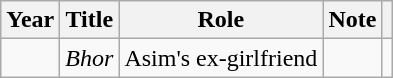<table class="wikitable">
<tr>
<th>Year</th>
<th>Title</th>
<th>Role</th>
<th>Note</th>
<th></th>
</tr>
<tr>
<td></td>
<td><em>Bhor</em></td>
<td>Asim's ex-girlfriend</td>
<td></td>
<td></td>
</tr>
</table>
